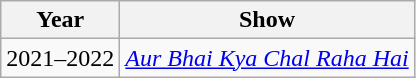<table class="wikitable">
<tr>
<th>Year</th>
<th>Show</th>
</tr>
<tr>
<td>2021–2022</td>
<td><em><a href='#'>Aur Bhai Kya Chal Raha Hai</a></em></td>
</tr>
</table>
